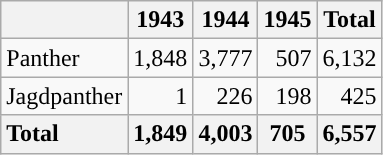<table class="wikitable" style="text-align: right">
<tr>
<th></th>
<th>1943</th>
<th>1944</th>
<th>1945</th>
<th>Total</th>
</tr>
<tr>
<td style="text-align:left;">Panther</td>
<td>1,848</td>
<td>3,777</td>
<td>507</td>
<td>6,132</td>
</tr>
<tr>
<td style="text-align:left;">Jagdpanther</td>
<td>1</td>
<td>226</td>
<td>198</td>
<td>425</td>
</tr>
<tr>
<th style="text-align:left;">Total</th>
<th>1,849</th>
<th>4,003</th>
<th>705</th>
<th>6,557</th>
</tr>
</table>
